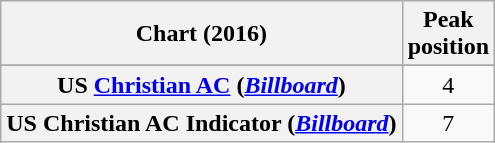<table class="wikitable sortable plainrowheaders" style="text-align:center">
<tr>
<th scope="col">Chart (2016)</th>
<th scope="col">Peak<br>position</th>
</tr>
<tr>
</tr>
<tr>
</tr>
<tr>
<th scope="row">US <a href='#'>Christian AC</a> (<em><a href='#'>Billboard</a></em>)</th>
<td>4</td>
</tr>
<tr>
<th scope="row">US Christian AC Indicator (<em><a href='#'>Billboard</a></em>)</th>
<td>7</td>
</tr>
</table>
